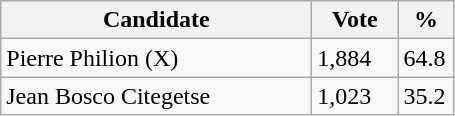<table class="wikitable">
<tr>
<th bgcolor="#DDDDFF" width="200px">Candidate</th>
<th bgcolor="#DDDDFF" width="50px">Vote</th>
<th bgcolor="#DDDDFF" width="30px">%</th>
</tr>
<tr>
<td>Pierre Philion (X)</td>
<td>1,884</td>
<td>64.8</td>
</tr>
<tr>
<td>Jean Bosco Citegetse</td>
<td>1,023</td>
<td>35.2</td>
</tr>
</table>
